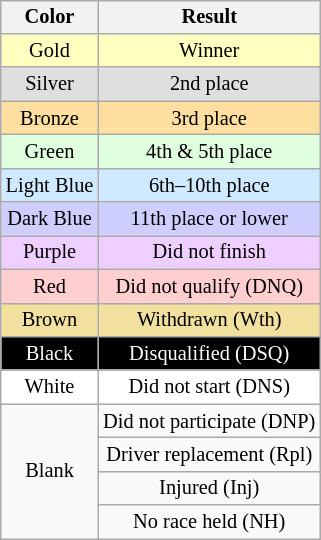<table style="margin-right:0; font-size:85%; text-align:center;" class="wikitable" align="right">
<tr>
<th>Color</th>
<th>Result</th>
</tr>
<tr style="background:#FFFFBF;">
<td>Gold</td>
<td>Winner</td>
</tr>
<tr style="background:#DFDFDF;">
<td>Silver</td>
<td>2nd place</td>
</tr>
<tr style="background:#FFDF9F;">
<td>Bronze</td>
<td>3rd place</td>
</tr>
<tr style="background:#DFFFDF;">
<td>Green</td>
<td>4th & 5th place</td>
</tr>
<tr style="background:#CFEAFF;">
<td>Light Blue</td>
<td>6th–10th place</td>
</tr>
<tr style="background:#CFCFFF;">
<td>Dark Blue</td>
<td>11th place or lower</td>
</tr>
<tr style="background:#EFCFFF;">
<td>Purple</td>
<td>Did not finish</td>
</tr>
<tr style="background:#FFCFCF;">
<td>Red</td>
<td>Did not qualify (DNQ)</td>
</tr>
<tr style="background:#F2E09F;">
<td>Brown</td>
<td>Withdrawn (Wth)</td>
</tr>
<tr style="background:#000000; color:white;">
<td>Black</td>
<td>Disqualified (DSQ)</td>
</tr>
<tr style="background:#FFFFFF;">
<td>White</td>
<td>Did not start (DNS)</td>
</tr>
<tr>
<td rowspan="4">Blank</td>
<td>Did not participate (DNP)</td>
</tr>
<tr>
<td>Driver replacement (Rpl)</td>
</tr>
<tr>
<td>Injured (Inj)</td>
</tr>
<tr>
<td>No race held (NH)</td>
</tr>
</table>
